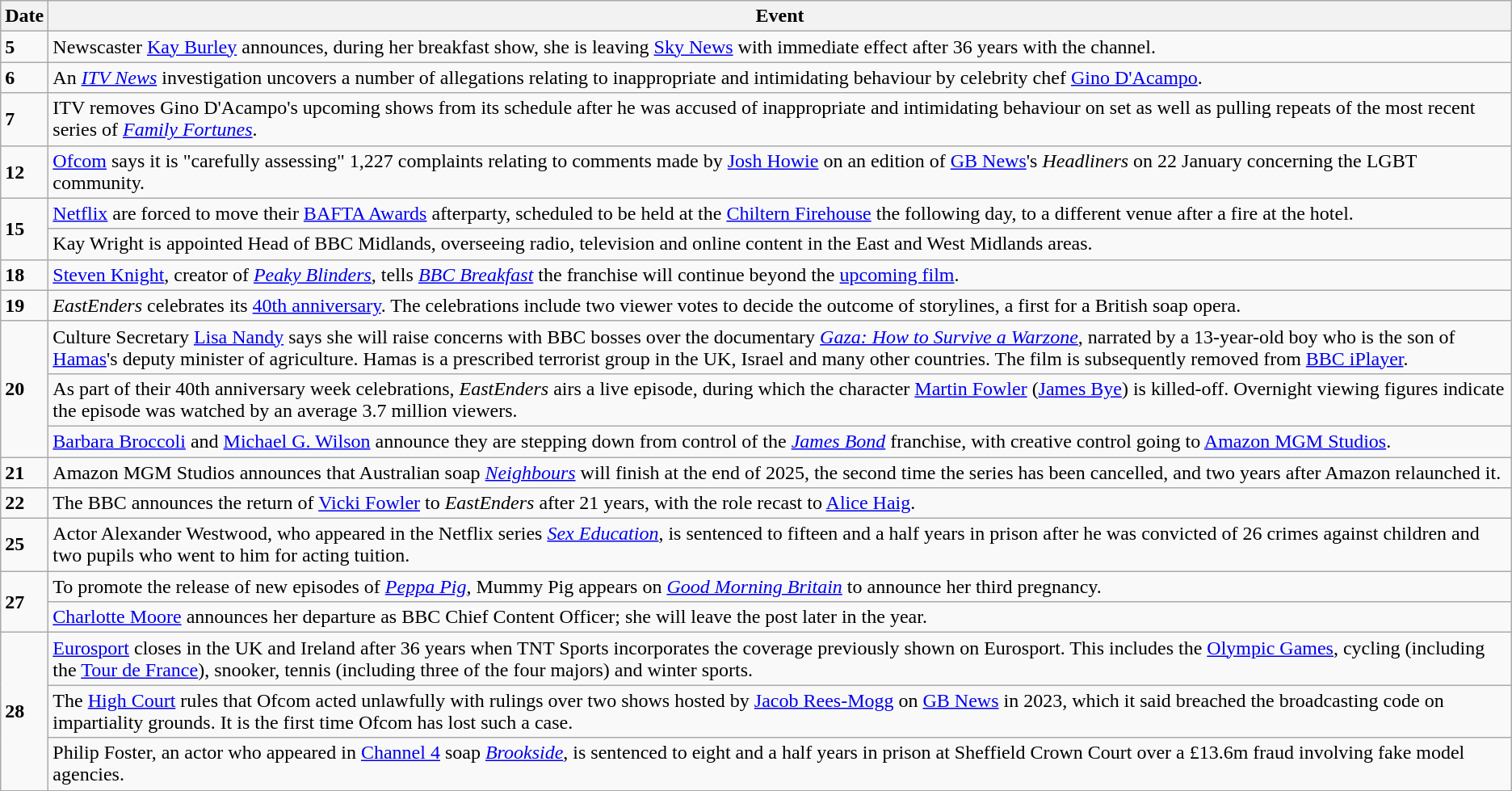<table class="wikitable sticky-header">
<tr>
<th>Date</th>
<th>Event</th>
</tr>
<tr>
<td><strong>5</strong></td>
<td>Newscaster <a href='#'>Kay Burley</a> announces, during her breakfast show, she is leaving <a href='#'>Sky News</a> with immediate effect after 36 years with the channel.</td>
</tr>
<tr>
<td><strong>6</strong></td>
<td>An <em><a href='#'>ITV News</a></em> investigation uncovers a number of allegations relating to inappropriate and intimidating behaviour by celebrity chef <a href='#'>Gino D'Acampo</a>.</td>
</tr>
<tr>
<td><strong>7</strong></td>
<td>ITV removes Gino D'Acampo's upcoming shows from its schedule after he was accused of inappropriate and intimidating behaviour on set as well as pulling repeats of the most recent series of <em><a href='#'>Family Fortunes</a></em>.</td>
</tr>
<tr>
<td><strong>12</strong></td>
<td><a href='#'>Ofcom</a> says it is "carefully assessing" 1,227 complaints relating to comments made by <a href='#'>Josh Howie</a> on an edition of <a href='#'>GB News</a>'s <em>Headliners</em> on 22 January concerning the LGBT community.</td>
</tr>
<tr>
<td rowspan=2><strong>15</strong></td>
<td><a href='#'>Netflix</a> are forced to move their <a href='#'>BAFTA Awards</a> afterparty, scheduled to be held at the <a href='#'>Chiltern Firehouse</a> the following day, to a different venue after a fire at the hotel.</td>
</tr>
<tr>
<td>Kay Wright is appointed Head of BBC Midlands, overseeing radio, television and online content in the East and West Midlands areas.</td>
</tr>
<tr>
<td><strong>18</strong></td>
<td><a href='#'>Steven Knight</a>, creator of <em><a href='#'>Peaky Blinders</a></em>, tells <em><a href='#'>BBC Breakfast</a></em> the franchise will continue beyond the <a href='#'>upcoming film</a>.</td>
</tr>
<tr>
<td><strong>19</strong></td>
<td><em>EastEnders</em> celebrates its <a href='#'>40th anniversary</a>. The celebrations include two viewer votes to decide the outcome of storylines, a first for a British soap opera.</td>
</tr>
<tr>
<td rowspan=3><strong>20</strong></td>
<td>Culture Secretary <a href='#'>Lisa Nandy</a> says she will raise concerns with BBC bosses over the documentary <em><a href='#'>Gaza: How to Survive a Warzone</a></em>, narrated by a 13-year-old boy who is the son of <a href='#'>Hamas</a>'s deputy minister of agriculture. Hamas is a prescribed terrorist group in the UK, Israel and many other countries. The film is subsequently removed from <a href='#'>BBC iPlayer</a>.</td>
</tr>
<tr>
<td>As part of their 40th anniversary week celebrations, <em>EastEnders</em> airs a live episode, during which the character <a href='#'>Martin Fowler</a> (<a href='#'>James Bye</a>) is killed-off. Overnight viewing figures indicate the episode was watched by an average 3.7 million viewers.</td>
</tr>
<tr>
<td><a href='#'>Barbara Broccoli</a> and <a href='#'>Michael G. Wilson</a> announce they are stepping down from control of the <em><a href='#'>James Bond</a></em> franchise, with creative control going to <a href='#'>Amazon MGM Studios</a>.</td>
</tr>
<tr>
<td><strong>21</strong></td>
<td>Amazon MGM Studios announces that Australian soap <em><a href='#'>Neighbours</a></em> will finish at the end of 2025, the second time the series has been cancelled, and two years after Amazon relaunched it.</td>
</tr>
<tr>
<td><strong>22</strong></td>
<td>The BBC announces the return of <a href='#'>Vicki Fowler</a> to <em>EastEnders</em> after 21 years, with the role recast to <a href='#'>Alice Haig</a>.</td>
</tr>
<tr>
<td><strong>25</strong></td>
<td>Actor Alexander Westwood, who appeared in the Netflix series <em><a href='#'>Sex Education</a></em>, is sentenced to fifteen and a half years in prison after he was convicted of 26 crimes against children and two pupils who went to him for acting tuition.</td>
</tr>
<tr>
<td rowspan="2"><strong>27</strong></td>
<td>To promote the release of new episodes of <em><a href='#'>Peppa Pig</a></em>, Mummy Pig appears on <em><a href='#'>Good Morning Britain</a></em> to announce her third pregnancy.</td>
</tr>
<tr>
<td><a href='#'>Charlotte Moore</a> announces her departure as BBC Chief Content Officer; she will leave the post later in the year.</td>
</tr>
<tr>
<td rowspan=3><strong>28</strong></td>
<td><a href='#'>Eurosport</a> closes in the UK and Ireland after 36 years when TNT Sports incorporates the coverage previously shown on Eurosport. This includes the <a href='#'>Olympic Games</a>, cycling (including the <a href='#'>Tour de France</a>), snooker, tennis (including three of the four majors) and winter sports.</td>
</tr>
<tr>
<td>The <a href='#'>High Court</a> rules that Ofcom acted unlawfully with rulings over two shows hosted by <a href='#'>Jacob Rees-Mogg</a> on <a href='#'>GB News</a> in 2023, which it said breached the broadcasting code on impartiality grounds. It is the first time Ofcom has lost such a case.</td>
</tr>
<tr>
<td>Philip Foster, an actor who appeared in <a href='#'>Channel 4</a> soap <em><a href='#'>Brookside</a></em>, is sentenced to eight and a half years in prison at Sheffield Crown Court over a £13.6m fraud involving fake model agencies.</td>
</tr>
</table>
